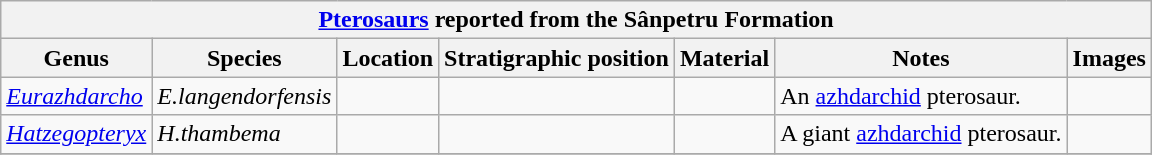<table class="wikitable" align="center">
<tr>
<th colspan="7" align="center"><strong><a href='#'>Pterosaurs</a> reported from the Sânpetru Formation</strong></th>
</tr>
<tr>
<th>Genus</th>
<th>Species</th>
<th>Location</th>
<th>Stratigraphic position</th>
<th>Material</th>
<th>Notes</th>
<th>Images</th>
</tr>
<tr>
<td><em><a href='#'>Eurazhdarcho</a></em></td>
<td><em>E.langendorfensis</em></td>
<td></td>
<td></td>
<td></td>
<td>An <a href='#'>azhdarchid</a> pterosaur.</td>
<td></td>
</tr>
<tr>
<td><em><a href='#'>Hatzegopteryx</a></em></td>
<td><em>H.thambema</em></td>
<td></td>
<td></td>
<td></td>
<td>A giant <a href='#'>azhdarchid</a> pterosaur.</td>
<td></td>
</tr>
<tr>
</tr>
</table>
